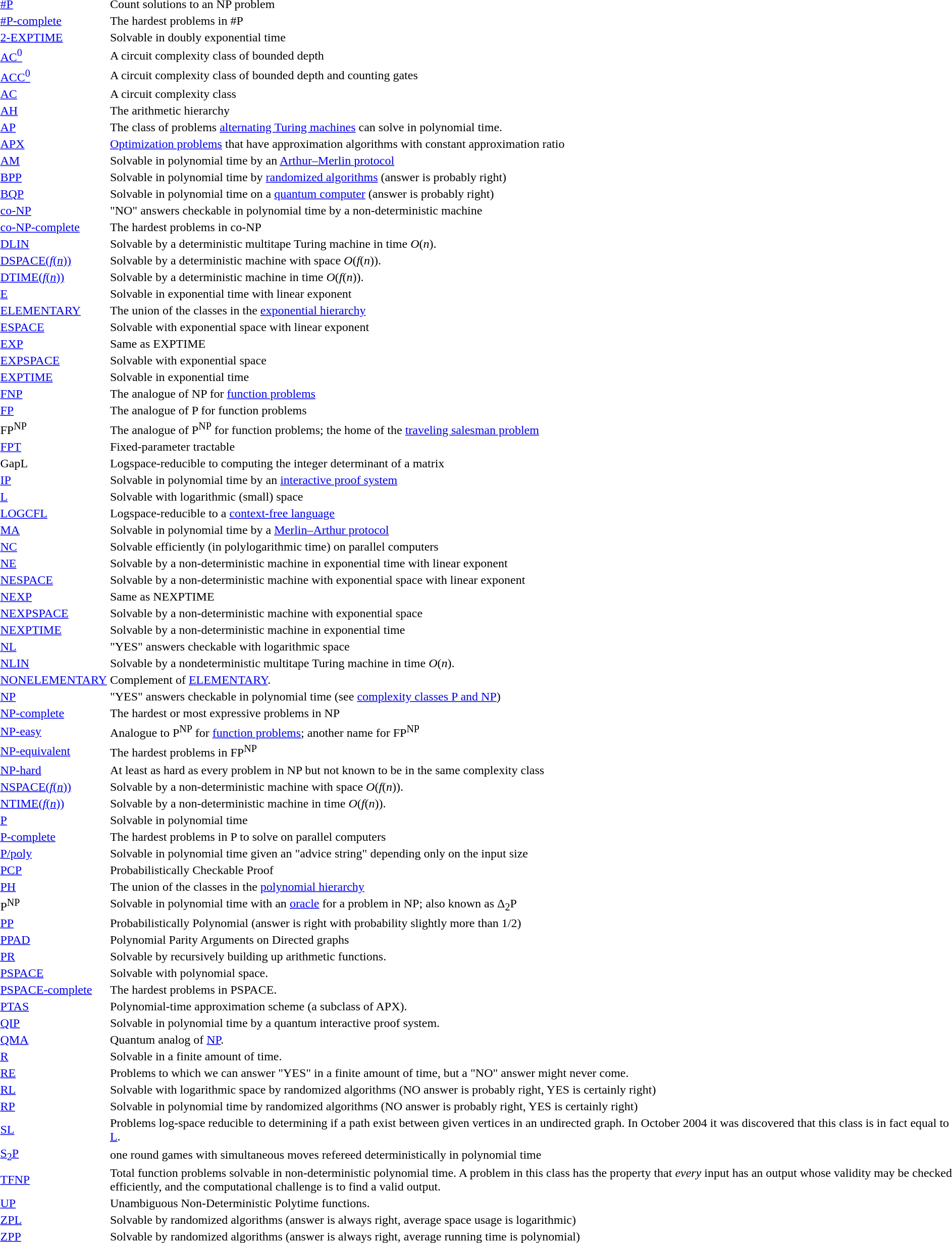<table>
<tr>
<td><a href='#'>#P</a></td>
<td>Count solutions to an NP problem</td>
</tr>
<tr>
<td><a href='#'>#P-complete</a></td>
<td>The hardest problems in #P</td>
</tr>
<tr>
<td><a href='#'>2-EXPTIME</a></td>
<td>Solvable in doubly exponential time</td>
</tr>
<tr>
<td><a href='#'>AC<sup>0</sup></a></td>
<td>A circuit complexity class of bounded depth</td>
</tr>
<tr>
<td><a href='#'>ACC<sup>0</sup></a></td>
<td>A circuit complexity class of bounded depth and counting gates</td>
</tr>
<tr>
<td><a href='#'>AC</a></td>
<td>A circuit complexity class</td>
</tr>
<tr>
<td><a href='#'>AH</a></td>
<td>The arithmetic hierarchy</td>
</tr>
<tr>
<td><a href='#'>AP</a></td>
<td>The class of problems <a href='#'>alternating Turing machines</a> can solve in polynomial time.</td>
</tr>
<tr>
<td><a href='#'>APX</a></td>
<td><a href='#'>Optimization problems</a> that have approximation algorithms with constant approximation ratio</td>
</tr>
<tr>
<td><a href='#'>AM</a></td>
<td>Solvable in polynomial time by an <a href='#'>Arthur–Merlin protocol</a></td>
</tr>
<tr>
<td><a href='#'>BPP</a></td>
<td>Solvable in polynomial time by <a href='#'>randomized algorithms</a> (answer is probably right)</td>
</tr>
<tr>
<td><a href='#'>BQP</a></td>
<td>Solvable in polynomial time on a <a href='#'>quantum computer</a> (answer is probably right)</td>
</tr>
<tr>
<td><a href='#'>co-NP</a></td>
<td>"NO" answers checkable in polynomial time by a non-deterministic machine</td>
</tr>
<tr>
<td><a href='#'>co-NP-complete</a></td>
<td>The hardest problems in co-NP</td>
</tr>
<tr>
<td><a href='#'>DLIN</a></td>
<td>Solvable by a deterministic multitape Turing machine in time <em>O</em>(<em>n</em>).</td>
</tr>
<tr>
<td><a href='#'>DSPACE(<em>f</em>(<em>n</em>))</a></td>
<td>Solvable by a deterministic machine with space <em>O</em>(<em>f</em>(<em>n</em>)).</td>
</tr>
<tr>
<td><a href='#'>DTIME(<em>f</em>(<em>n</em>))</a></td>
<td>Solvable by a deterministic machine in time <em>O</em>(<em>f</em>(<em>n</em>)).</td>
</tr>
<tr>
<td><a href='#'>E</a></td>
<td>Solvable in exponential time with linear exponent</td>
</tr>
<tr>
<td><a href='#'>ELEMENTARY</a></td>
<td>The union of the classes in the <a href='#'>exponential hierarchy</a></td>
</tr>
<tr>
<td><a href='#'>ESPACE</a></td>
<td>Solvable with exponential space with linear exponent</td>
</tr>
<tr>
<td><a href='#'>EXP</a></td>
<td>Same as EXPTIME</td>
</tr>
<tr>
<td><a href='#'>EXPSPACE</a></td>
<td>Solvable with exponential space</td>
</tr>
<tr>
<td><a href='#'>EXPTIME</a></td>
<td>Solvable in exponential time</td>
</tr>
<tr>
<td><a href='#'>FNP</a></td>
<td>The analogue of NP for <a href='#'>function problems</a></td>
</tr>
<tr>
<td><a href='#'>FP</a></td>
<td>The analogue of P for function problems</td>
</tr>
<tr>
<td>FP<sup>NP</sup></td>
<td>The analogue of P<sup>NP</sup> for function problems; the home of the <a href='#'>traveling salesman problem</a></td>
</tr>
<tr>
<td><a href='#'>FPT</a></td>
<td>Fixed-parameter tractable</td>
</tr>
<tr>
<td>GapL</td>
<td>Logspace-reducible to computing the integer determinant of a matrix</td>
</tr>
<tr>
<td><a href='#'>IP</a></td>
<td>Solvable in polynomial time by an <a href='#'>interactive proof system</a></td>
</tr>
<tr>
<td><a href='#'>L</a></td>
<td>Solvable with logarithmic (small) space</td>
</tr>
<tr>
<td><a href='#'>LOGCFL</a></td>
<td>Logspace-reducible to a <a href='#'>context-free language</a></td>
</tr>
<tr>
<td><a href='#'>MA</a></td>
<td>Solvable in polynomial time by a <a href='#'>Merlin–Arthur protocol</a></td>
</tr>
<tr>
<td><a href='#'>NC</a></td>
<td>Solvable efficiently (in polylogarithmic time) on parallel computers</td>
</tr>
<tr>
<td><a href='#'>NE</a></td>
<td>Solvable by a non-deterministic machine in exponential time with linear exponent</td>
</tr>
<tr>
<td><a href='#'>NESPACE</a></td>
<td>Solvable by a non-deterministic machine with exponential space with linear exponent</td>
</tr>
<tr>
<td><a href='#'>NEXP</a></td>
<td>Same as NEXPTIME</td>
</tr>
<tr>
<td><a href='#'>NEXPSPACE</a></td>
<td>Solvable by a non-deterministic machine with exponential space</td>
</tr>
<tr>
<td><a href='#'>NEXPTIME</a></td>
<td>Solvable by a non-deterministic machine in exponential time</td>
</tr>
<tr>
<td><a href='#'>NL</a></td>
<td>"YES" answers checkable with logarithmic space</td>
</tr>
<tr>
<td><a href='#'>NLIN</a></td>
<td>Solvable by a nondeterministic multitape Turing machine in time <em>O</em>(<em>n</em>).</td>
</tr>
<tr>
<td><a href='#'>NONELEMENTARY</a></td>
<td>Complement of <a href='#'>ELEMENTARY</a>.</td>
</tr>
<tr>
<td><a href='#'>NP</a></td>
<td>"YES" answers checkable in polynomial time (see <a href='#'>complexity classes P and NP</a>)</td>
</tr>
<tr>
<td><a href='#'>NP-complete</a></td>
<td>The hardest or most expressive problems in NP</td>
</tr>
<tr>
<td><a href='#'>NP-easy</a></td>
<td>Analogue to P<sup>NP</sup> for <a href='#'>function problems</a>; another name for FP<sup>NP</sup></td>
</tr>
<tr>
<td><a href='#'>NP-equivalent</a></td>
<td>The hardest problems in FP<sup>NP</sup></td>
</tr>
<tr>
<td><a href='#'>NP-hard</a></td>
<td>At least as hard as every problem in NP but not known to be in the same complexity class</td>
</tr>
<tr>
<td><a href='#'>NSPACE(<em>f</em>(<em>n</em>))</a></td>
<td>Solvable by a non-deterministic machine with space <em>O</em>(<em>f</em>(<em>n</em>)).</td>
</tr>
<tr>
<td><a href='#'>NTIME(<em>f</em>(<em>n</em>))</a></td>
<td>Solvable by a non-deterministic machine in time <em>O</em>(<em>f</em>(<em>n</em>)).</td>
</tr>
<tr>
<td><a href='#'>P</a></td>
<td>Solvable in polynomial time</td>
</tr>
<tr>
<td><a href='#'>P-complete</a></td>
<td>The hardest problems in P to solve on parallel computers</td>
</tr>
<tr>
<td><a href='#'>P/poly</a></td>
<td>Solvable in polynomial time given an "advice string" depending only on the input size</td>
</tr>
<tr>
<td><a href='#'>PCP</a></td>
<td>Probabilistically Checkable Proof</td>
</tr>
<tr>
<td><a href='#'>PH</a></td>
<td>The union of the classes in the <a href='#'>polynomial hierarchy</a></td>
</tr>
<tr>
<td>P<sup>NP</sup></td>
<td>Solvable in polynomial time with an <a href='#'>oracle</a> for a problem in NP; also known as Δ<sub>2</sub>P</td>
</tr>
<tr>
<td><a href='#'>PP</a></td>
<td>Probabilistically Polynomial (answer is right with probability slightly more than 1/2)</td>
</tr>
<tr>
<td><a href='#'>PPAD</a></td>
<td>Polynomial Parity Arguments on Directed graphs</td>
</tr>
<tr>
<td><a href='#'>PR</a></td>
<td>Solvable by recursively building up arithmetic functions.</td>
</tr>
<tr>
<td><a href='#'>PSPACE</a></td>
<td>Solvable with polynomial space.</td>
</tr>
<tr>
<td><a href='#'>PSPACE-complete</a></td>
<td>The hardest problems in PSPACE.</td>
</tr>
<tr>
<td><a href='#'>PTAS</a></td>
<td>Polynomial-time approximation scheme (a subclass of APX).</td>
</tr>
<tr>
<td><a href='#'>QIP</a></td>
<td>Solvable in polynomial time by a quantum interactive proof system.</td>
</tr>
<tr>
<td><a href='#'>QMA</a></td>
<td>Quantum analog of <a href='#'>NP</a>.</td>
</tr>
<tr>
<td><a href='#'>R</a></td>
<td>Solvable in a finite amount of time.</td>
</tr>
<tr>
<td><a href='#'>RE</a></td>
<td>Problems to which we can answer "YES" in a finite amount of time, but a "NO" answer might never come.</td>
</tr>
<tr>
<td><a href='#'>RL</a></td>
<td>Solvable with logarithmic space by randomized algorithms (NO answer is probably right, YES is certainly right)</td>
</tr>
<tr>
<td><a href='#'>RP</a></td>
<td>Solvable in polynomial time by randomized algorithms (NO answer is probably right, YES is certainly right)</td>
</tr>
<tr>
<td><a href='#'>SL</a></td>
<td>Problems log-space reducible to determining if a path exist between given vertices in an undirected graph. In October 2004 it was discovered that this class is in fact equal to <a href='#'>L</a>.</td>
</tr>
<tr>
<td><a href='#'>S<sub>2</sub>P</a></td>
<td>one round games with simultaneous moves refereed deterministically in polynomial time</td>
</tr>
<tr>
<td><a href='#'>TFNP</a></td>
<td>Total function problems solvable in non-deterministic polynomial time. A problem in this class has the property that <em>every</em> input has an output whose validity may be checked efficiently, and the computational challenge is to find a valid output.</td>
</tr>
<tr>
<td><a href='#'>UP</a></td>
<td>Unambiguous Non-Deterministic Polytime functions.</td>
</tr>
<tr>
<td><a href='#'>ZPL</a></td>
<td>Solvable by randomized algorithms (answer is always right, average space usage is logarithmic)</td>
</tr>
<tr>
<td><a href='#'>ZPP</a></td>
<td>Solvable by randomized algorithms (answer is always right, average running time is polynomial)</td>
</tr>
</table>
